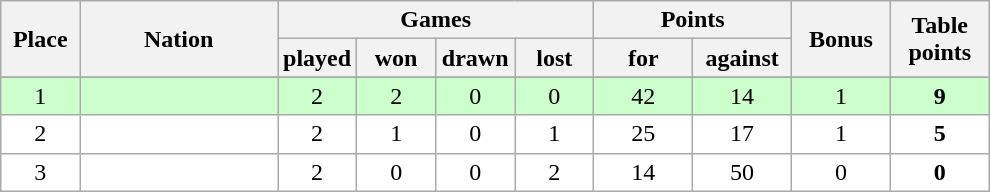<table class="wikitable">
<tr>
<th rowspan=2 width="8%">Place</th>
<th rowspan=2 width="20%">Nation</th>
<th colspan=4 width="32%">Games</th>
<th colspan=2 width="30%">Points</th>
<th rowspan=2 width="10%">Bonus</th>
<th rowspan=2 width="10%">Table<br>points</th>
</tr>
<tr>
<th width="8%">played</th>
<th width="8%">won</th>
<th width="8%">drawn</th>
<th width="8%">lost</th>
<th width="10%">for</th>
<th width="10%">against</th>
</tr>
<tr>
</tr>
<tr bgcolor=#ccffcc align=center>
<td>1</td>
<td align=left></td>
<td>2</td>
<td>2</td>
<td>0</td>
<td>0</td>
<td>42</td>
<td>14</td>
<td>1</td>
<td><strong>9</strong></td>
</tr>
<tr bgcolor=#ffffff align=center>
<td>2</td>
<td align=left></td>
<td>2</td>
<td>1</td>
<td>0</td>
<td>1</td>
<td>25</td>
<td>17</td>
<td>1</td>
<td><strong>5</strong></td>
</tr>
<tr bgcolor=#ffffff align=center>
<td>3</td>
<td align=left></td>
<td>2</td>
<td>0</td>
<td>0</td>
<td>2</td>
<td>14</td>
<td>50</td>
<td>0</td>
<td><strong>0</strong></td>
</tr>
</table>
